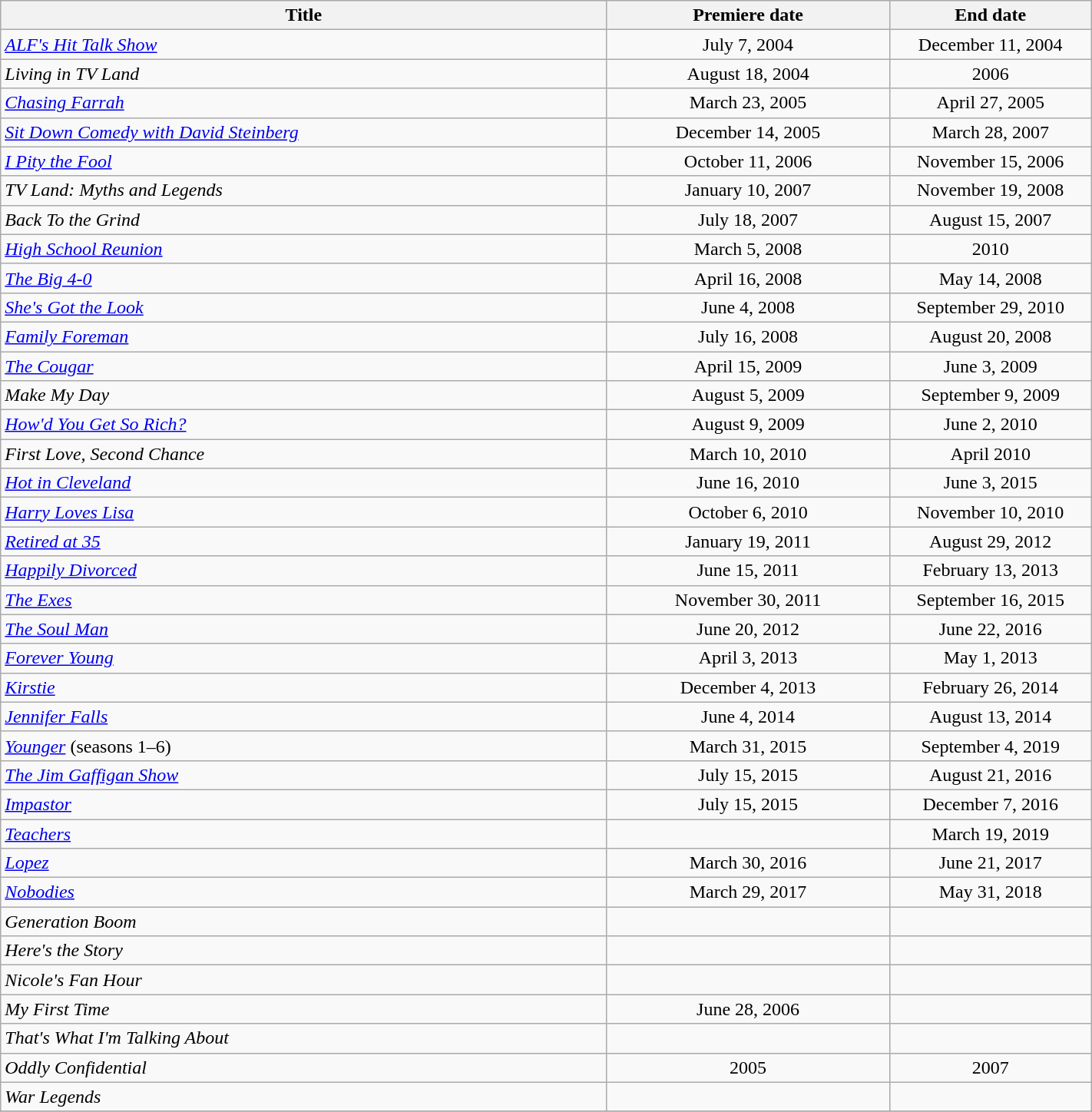<table class="wikitable plainrowheaders sortable" style="width:75%;text-align:center;">
<tr>
<th scope="col" style="width:30%;">Title</th>
<th scope="col" style="width:14%;">Premiere date</th>
<th scope="col" style="width:10%;">End date</th>
</tr>
<tr>
<td scope="row" style="text-align:left;"><em><a href='#'>ALF's Hit Talk Show</a></em></td>
<td>July 7, 2004</td>
<td>December 11, 2004</td>
</tr>
<tr>
<td scope="row" style="text-align:left;"><em>Living in TV Land</em></td>
<td>August 18, 2004</td>
<td>2006</td>
</tr>
<tr>
<td scope="row" style="text-align:left;"><em><a href='#'>Chasing Farrah</a></em></td>
<td>March 23, 2005</td>
<td>April 27, 2005</td>
</tr>
<tr>
<td scope="row" style="text-align:left;"><em><a href='#'>Sit Down Comedy with David Steinberg</a></em></td>
<td>December 14, 2005</td>
<td>March 28, 2007</td>
</tr>
<tr>
<td scope="row" style="text-align:left;"><em><a href='#'>I Pity the Fool</a></em></td>
<td>October 11, 2006</td>
<td>November 15, 2006</td>
</tr>
<tr>
<td scope="row" style="text-align:left;"><em>TV Land: Myths and Legends</em></td>
<td>January 10, 2007</td>
<td>November 19, 2008</td>
</tr>
<tr>
<td scope="row" style="text-align:left;"><em>Back To the Grind</em></td>
<td>July 18, 2007</td>
<td>August 15, 2007</td>
</tr>
<tr>
<td scope="row" style="text-align:left;"><em><a href='#'>High School Reunion</a></em></td>
<td>March 5, 2008</td>
<td>2010</td>
</tr>
<tr>
<td scope="row" style="text-align:left;"><em><a href='#'>The Big 4-0</a></em></td>
<td>April 16, 2008</td>
<td>May 14, 2008</td>
</tr>
<tr>
<td scope="row" style="text-align:left;"><em><a href='#'>She's Got the Look</a></em></td>
<td>June 4, 2008</td>
<td>September 29, 2010</td>
</tr>
<tr>
<td scope="row" style="text-align:left;"><em><a href='#'>Family Foreman</a></em></td>
<td>July 16, 2008</td>
<td>August 20, 2008</td>
</tr>
<tr>
<td scope="row" style="text-align:left;"><em><a href='#'>The Cougar</a></em></td>
<td>April 15, 2009</td>
<td>June 3, 2009</td>
</tr>
<tr>
<td scope="row" style="text-align:left;"><em>Make My Day</em></td>
<td>August 5, 2009</td>
<td>September 9, 2009</td>
</tr>
<tr>
<td scope="row" style="text-align:left;"><em><a href='#'>How'd You Get So Rich?</a></em></td>
<td>August 9, 2009</td>
<td>June 2, 2010</td>
</tr>
<tr>
<td scope="row" style="text-align:left;"><em>First Love, Second Chance</em></td>
<td>March 10, 2010</td>
<td>April 2010</td>
</tr>
<tr>
<td scope="row" style="text-align:left;"><em><a href='#'>Hot in Cleveland</a></em></td>
<td>June 16, 2010</td>
<td>June 3, 2015</td>
</tr>
<tr>
<td scope="row" style="text-align:left;"><em><a href='#'>Harry Loves Lisa</a></em></td>
<td>October 6, 2010</td>
<td>November 10, 2010</td>
</tr>
<tr>
<td scope="row" style="text-align:left;"><em><a href='#'>Retired at 35</a></em></td>
<td>January 19, 2011</td>
<td>August 29, 2012</td>
</tr>
<tr>
<td scope="row" style="text-align:left;"><em><a href='#'>Happily Divorced</a></em></td>
<td>June 15, 2011</td>
<td>February 13, 2013</td>
</tr>
<tr>
<td scope="row" style="text-align:left;"><em><a href='#'>The Exes</a></em></td>
<td>November 30, 2011</td>
<td>September 16, 2015</td>
</tr>
<tr>
<td scope="row" style="text-align:left;"><em><a href='#'>The Soul Man</a></em></td>
<td>June 20, 2012</td>
<td>June 22, 2016</td>
</tr>
<tr>
<td scope="row" style="text-align:left;"><em><a href='#'>Forever Young</a></em></td>
<td>April 3, 2013</td>
<td>May 1, 2013</td>
</tr>
<tr>
<td scope="row" style="text-align:left;"><em><a href='#'>Kirstie</a></em></td>
<td>December 4, 2013</td>
<td>February 26, 2014</td>
</tr>
<tr>
<td scope="row" style="text-align:left;"><em><a href='#'>Jennifer Falls</a></em></td>
<td>June 4, 2014</td>
<td>August 13, 2014</td>
</tr>
<tr>
<td scope="row" style="text-align:left;"><em><a href='#'>Younger</a></em> (seasons 1–6)</td>
<td>March 31, 2015</td>
<td>September 4, 2019</td>
</tr>
<tr>
<td scope="row" style="text-align:left;"><em><a href='#'>The Jim Gaffigan Show</a></em></td>
<td>July 15, 2015</td>
<td>August 21, 2016</td>
</tr>
<tr>
<td scope="row" style="text-align:left;"><em><a href='#'>Impastor</a></em></td>
<td>July 15, 2015</td>
<td>December 7, 2016</td>
</tr>
<tr>
<td scope="row" style="text-align:left;"><em><a href='#'>Teachers</a></em></td>
<td></td>
<td>March 19, 2019</td>
</tr>
<tr>
<td scope="row" style="text-align:left;"><em><a href='#'>Lopez</a></em></td>
<td>March 30, 2016</td>
<td>June 21, 2017</td>
</tr>
<tr>
<td scope="row" style="text-align:left;"><em><a href='#'>Nobodies</a></em></td>
<td>March 29, 2017</td>
<td>May 31, 2018</td>
</tr>
<tr>
<td scope="row" style="text-align:left;"><em>Generation Boom</em></td>
<td></td>
<td></td>
</tr>
<tr>
<td scope="row" style="text-align:left;"><em>Here's the Story</em></td>
<td></td>
<td></td>
</tr>
<tr>
<td scope="row" style="text-align:left;"><em>Nicole's Fan Hour</em></td>
<td></td>
<td></td>
</tr>
<tr>
<td scope="row" style="text-align:left;"><em>My First Time</em></td>
<td>June 28, 2006</td>
<td></td>
</tr>
<tr>
<td scope="row" style="text-align:left;"><em>That's What I'm Talking About</em></td>
<td></td>
<td></td>
</tr>
<tr>
<td scope="row" style="text-align:left;"><em>Oddly Confidential</em></td>
<td>2005</td>
<td>2007</td>
</tr>
<tr>
<td scope="row" style="text-align:left;"><em>War Legends</em></td>
<td></td>
<td></td>
</tr>
<tr>
</tr>
</table>
